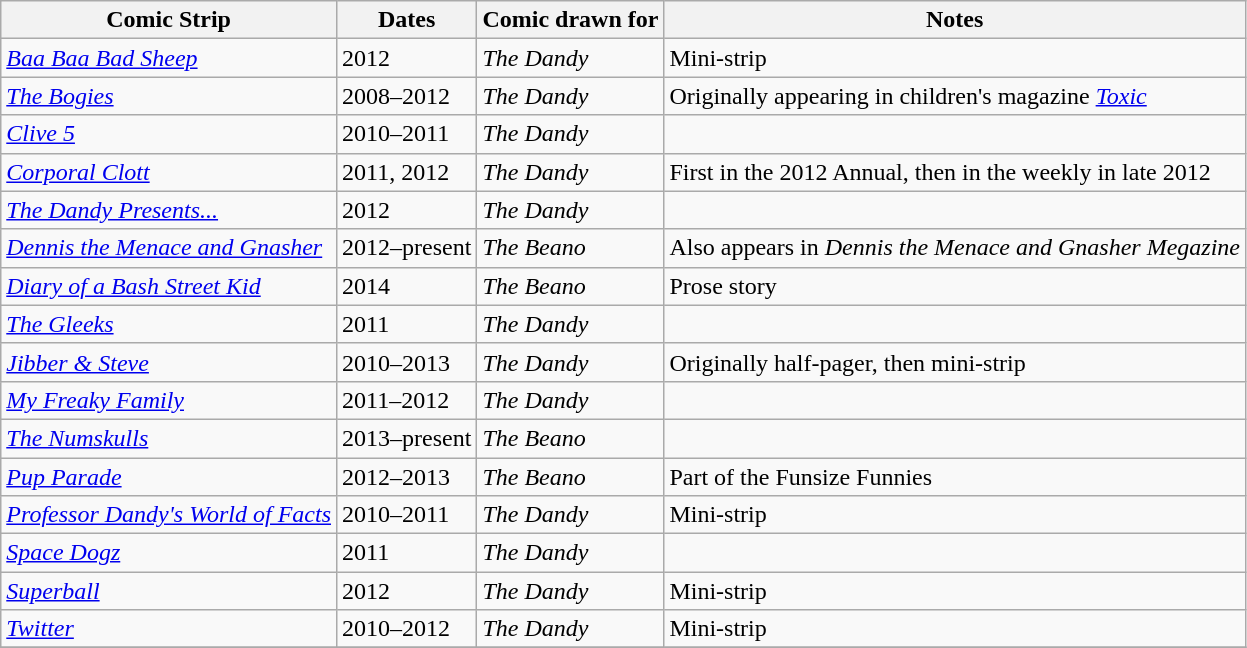<table class="wikitable sortable">
<tr>
<th>Comic Strip</th>
<th>Dates</th>
<th>Comic drawn for</th>
<th>Notes</th>
</tr>
<tr>
<td><em><a href='#'>Baa Baa Bad Sheep</a></em></td>
<td>2012</td>
<td><em>The Dandy</em></td>
<td>Mini-strip</td>
</tr>
<tr>
<td><em><a href='#'>The Bogies</a></em></td>
<td>2008–2012</td>
<td><em>The Dandy</em></td>
<td>Originally appearing in children's magazine <em><a href='#'>Toxic</a></em></td>
</tr>
<tr>
<td><em><a href='#'>Clive 5</a></em></td>
<td>2010–2011</td>
<td><em>The Dandy</em></td>
<td></td>
</tr>
<tr>
<td><em><a href='#'>Corporal Clott</a></em></td>
<td>2011, 2012</td>
<td><em>The Dandy</em></td>
<td>First in the 2012 Annual, then in the weekly in late 2012</td>
</tr>
<tr>
<td><em><a href='#'>The Dandy Presents...</a></em></td>
<td>2012</td>
<td><em>The Dandy</em></td>
<td></td>
</tr>
<tr>
<td><em><a href='#'>Dennis the Menace and Gnasher</a></em></td>
<td>2012–present</td>
<td><em>The Beano</em></td>
<td>Also appears in <em>Dennis the Menace and Gnasher Megazine</em></td>
</tr>
<tr>
<td><em><a href='#'>Diary of a Bash Street Kid</a></em></td>
<td>2014</td>
<td><em>The Beano</em></td>
<td>Prose story</td>
</tr>
<tr>
<td><em><a href='#'>The Gleeks</a></em></td>
<td>2011</td>
<td><em>The Dandy</em></td>
<td></td>
</tr>
<tr>
<td><em><a href='#'>Jibber & Steve</a></em></td>
<td>2010–2013</td>
<td><em>The Dandy</em></td>
<td>Originally half-pager, then mini-strip</td>
</tr>
<tr>
<td><em><a href='#'>My Freaky Family</a></em></td>
<td>2011–2012</td>
<td><em>The Dandy</em></td>
<td></td>
</tr>
<tr>
<td><em><a href='#'>The Numskulls</a></em></td>
<td>2013–present</td>
<td><em>The Beano</em></td>
<td></td>
</tr>
<tr>
<td><em><a href='#'>Pup Parade</a></em></td>
<td>2012–2013</td>
<td><em>The Beano</em></td>
<td>Part of the Funsize Funnies</td>
</tr>
<tr>
<td><em><a href='#'>Professor Dandy's World of Facts</a></em></td>
<td>2010–2011</td>
<td><em>The Dandy</em></td>
<td>Mini-strip</td>
</tr>
<tr>
<td><em><a href='#'>Space Dogz</a></em></td>
<td>2011</td>
<td><em>The Dandy</em></td>
<td></td>
</tr>
<tr>
<td><em><a href='#'>Superball</a></em></td>
<td>2012</td>
<td><em>The Dandy</em></td>
<td>Mini-strip</td>
</tr>
<tr>
<td><em><a href='#'>Twitter</a></em></td>
<td>2010–2012</td>
<td><em>The Dandy</em></td>
<td>Mini-strip</td>
</tr>
<tr>
</tr>
</table>
